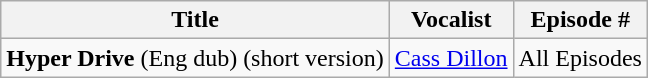<table class="wikitable">
<tr>
<th>Title</th>
<th>Vocalist</th>
<th>Episode #</th>
</tr>
<tr>
<td><strong>Hyper Drive</strong> (Eng dub) (short version)</td>
<td><a href='#'>Cass Dillon</a></td>
<td>All Episodes</td>
</tr>
</table>
